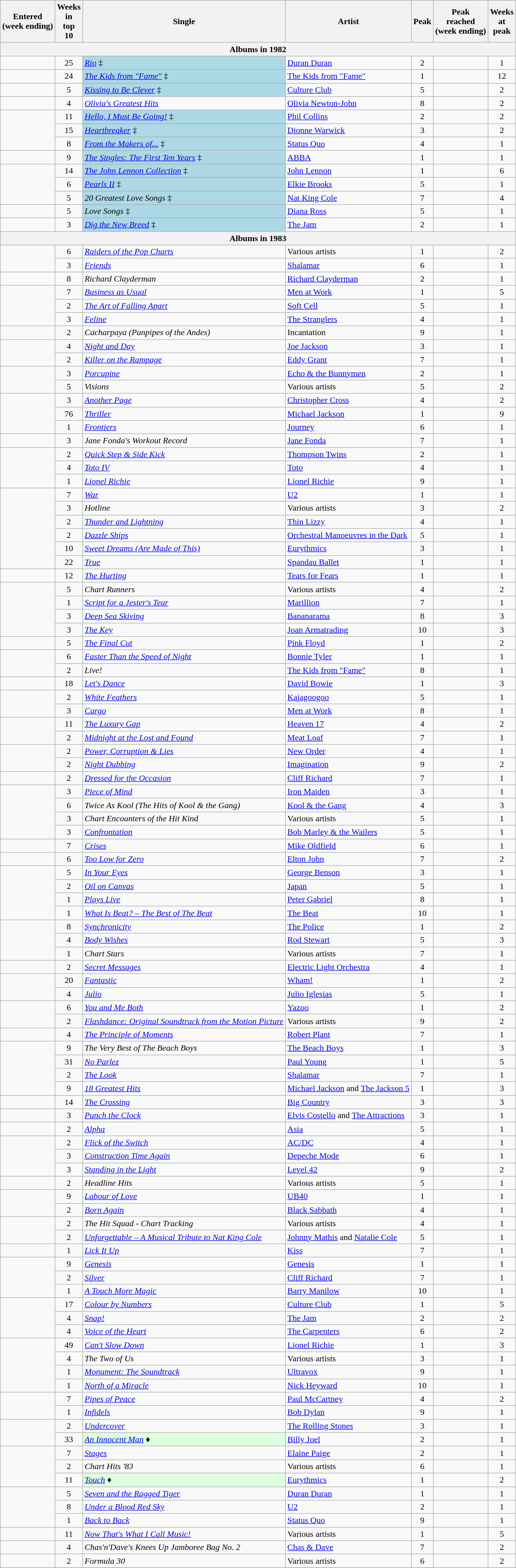<table class="wikitable sortable" style="text-align:center;">
<tr>
<th>Entered <br>(week ending)</th>
<th data-sort-type="number">Weeks<br>in<br>top<br>10</th>
<th>Single</th>
<th>Artist</th>
<th data-sort-type="number">Peak</th>
<th>Peak<br>reached <br>(week ending)</th>
<th data-sort-type="number">Weeks<br>at<br>peak</th>
</tr>
<tr>
<th colspan="7">Albums in 1982</th>
</tr>
<tr>
<td></td>
<td>25</td>
<td align="left" bgcolor=lightblue><em><a href='#'>Rio</a></em> ‡</td>
<td align="left"><a href='#'>Duran Duran</a></td>
<td>2</td>
<td></td>
<td>1</td>
</tr>
<tr>
<td></td>
<td>24</td>
<td align="left" bgcolor=lightblue><em><a href='#'>The Kids from "Fame"</a></em> ‡</td>
<td align="left"><a href='#'>The Kids from "Fame"</a></td>
<td>1</td>
<td></td>
<td>12</td>
</tr>
<tr>
<td></td>
<td>5</td>
<td align="left" bgcolor=lightblue><em><a href='#'>Kissing to Be Clever</a></em> ‡</td>
<td align="left"><a href='#'>Culture Club</a></td>
<td>5</td>
<td></td>
<td>2</td>
</tr>
<tr>
<td></td>
<td>4</td>
<td align="left"><em><a href='#'>Olivia's Greatest Hits</a></em></td>
<td align="left"><a href='#'>Olivia Newton-John</a></td>
<td>8</td>
<td></td>
<td>2</td>
</tr>
<tr>
<td rowspan="3"></td>
<td>11</td>
<td align="left" bgcolor=lightblue><em><a href='#'>Hello, I Must Be Going!</a></em> ‡</td>
<td align="left"><a href='#'>Phil Collins</a></td>
<td>2</td>
<td></td>
<td>2</td>
</tr>
<tr>
<td>15</td>
<td align="left" bgcolor=lightblue><em><a href='#'>Heartbreaker</a></em> ‡</td>
<td align="left"><a href='#'>Dionne Warwick</a></td>
<td>3</td>
<td></td>
<td>2</td>
</tr>
<tr>
<td>8</td>
<td align="left" bgcolor=lightblue><em><a href='#'>From the Makers of...</a></em> ‡</td>
<td align="left"><a href='#'>Status Quo</a></td>
<td>4</td>
<td></td>
<td>1</td>
</tr>
<tr>
<td></td>
<td>9</td>
<td align="left" bgcolor=lightblue><em><a href='#'>The Singles: The First Ten Years</a></em> ‡</td>
<td align="left"><a href='#'>ABBA</a></td>
<td>1</td>
<td></td>
<td>1</td>
</tr>
<tr>
<td rowspan="3"></td>
<td>14</td>
<td align="left" bgcolor=lightblue><em><a href='#'>The John Lennon Collection</a></em> ‡</td>
<td align="left"><a href='#'>John Lennon</a></td>
<td>1</td>
<td></td>
<td>6</td>
</tr>
<tr>
<td>6</td>
<td align="left" bgcolor=lightblue><em><a href='#'>Pearls II</a></em> ‡</td>
<td align="left"><a href='#'>Elkie Brooks</a></td>
<td>5</td>
<td></td>
<td>1</td>
</tr>
<tr>
<td>5</td>
<td align="left" bgcolor=lightblue><em>20 Greatest Love Songs</em> ‡</td>
<td align="left"><a href='#'>Nat King Cole</a></td>
<td>7</td>
<td></td>
<td>4</td>
</tr>
<tr>
<td></td>
<td>5</td>
<td align="left" bgcolor=lightblue><em>Love Songs</em> ‡</td>
<td align="left"><a href='#'>Diana Ross</a></td>
<td>5</td>
<td></td>
<td>1</td>
</tr>
<tr>
<td></td>
<td>3</td>
<td align="left" bgcolor=lightblue><em><a href='#'>Dig the New Breed</a></em> ‡</td>
<td align="left"><a href='#'>The Jam</a></td>
<td>2</td>
<td></td>
<td>1</td>
</tr>
<tr>
<th colspan="7">Albums in 1983</th>
</tr>
<tr>
<td rowspan="2"></td>
<td>6</td>
<td align="left"><em><a href='#'>Raiders of the Pop Charts</a></em></td>
<td align="left">Various artists</td>
<td>1</td>
<td></td>
<td>2</td>
</tr>
<tr>
<td>3</td>
<td align="left"><em><a href='#'>Friends</a></em></td>
<td align="left"><a href='#'>Shalamar</a></td>
<td>6</td>
<td></td>
<td>1</td>
</tr>
<tr>
<td></td>
<td>8</td>
<td align="left"><em>Richard Clayderman</em></td>
<td align="left"><a href='#'>Richard Clayderman</a></td>
<td>2</td>
<td></td>
<td>1</td>
</tr>
<tr>
<td rowspan="3"></td>
<td>7</td>
<td align="left"><em><a href='#'>Business as Usual</a></em></td>
<td align="left"><a href='#'>Men at Work</a></td>
<td>1</td>
<td></td>
<td>5</td>
</tr>
<tr>
<td>2</td>
<td align="left"><em><a href='#'>The Art of Falling Apart</a></em></td>
<td align="left"><a href='#'>Soft Cell</a></td>
<td>5</td>
<td></td>
<td>1</td>
</tr>
<tr>
<td>3</td>
<td align="left"><em><a href='#'>Feline</a></em></td>
<td align="left"><a href='#'>The Stranglers</a></td>
<td>4</td>
<td></td>
<td>1</td>
</tr>
<tr>
<td></td>
<td>2</td>
<td align="left"><em>Cacharpaya (Panpipes of the Andes)</em></td>
<td align="left">Incantation</td>
<td>9</td>
<td></td>
<td>1</td>
</tr>
<tr>
<td rowspan="2"></td>
<td>4</td>
<td align="left"><em><a href='#'>Night and Day</a></em></td>
<td align="left"><a href='#'>Joe Jackson</a></td>
<td>3</td>
<td></td>
<td>1</td>
</tr>
<tr>
<td>2</td>
<td align="left"><em><a href='#'>Killer on the Rampage</a></em></td>
<td align="left"><a href='#'>Eddy Grant</a></td>
<td>7</td>
<td></td>
<td>1</td>
</tr>
<tr>
<td rowspan="2"></td>
<td>3</td>
<td align="left"><em><a href='#'>Porcupine</a></em></td>
<td align="left"><a href='#'>Echo & the Bunnymen</a></td>
<td>2</td>
<td></td>
<td>1</td>
</tr>
<tr>
<td>5</td>
<td align="left"><em>Visions</em></td>
<td align="left">Various artists</td>
<td>5</td>
<td></td>
<td>2</td>
</tr>
<tr>
<td rowspan="3"></td>
<td>3</td>
<td align="left"><em><a href='#'>Another Page</a></em></td>
<td align="left"><a href='#'>Christopher Cross</a></td>
<td>4</td>
<td></td>
<td>2</td>
</tr>
<tr>
<td>76</td>
<td align="left"><em><a href='#'>Thriller</a></em></td>
<td align="left"><a href='#'>Michael Jackson</a></td>
<td>1</td>
<td></td>
<td>9</td>
</tr>
<tr>
<td>1</td>
<td align="left"><em><a href='#'>Frontiers</a></em></td>
<td align="left"><a href='#'>Journey</a></td>
<td>6</td>
<td></td>
<td>1</td>
</tr>
<tr>
<td></td>
<td>3</td>
<td align="left"><em>Jane Fonda's Workout Record</em></td>
<td align="left"><a href='#'>Jane Fonda</a></td>
<td>7</td>
<td></td>
<td>1</td>
</tr>
<tr>
<td rowspan="3"></td>
<td>2</td>
<td align="left"><em><a href='#'>Quick Step & Side Kick</a></em></td>
<td align="left"><a href='#'>Thompson Twins</a></td>
<td>2</td>
<td></td>
<td>1</td>
</tr>
<tr>
<td>4</td>
<td align="left"><em><a href='#'>Toto IV</a></em></td>
<td align="left"><a href='#'>Toto</a></td>
<td>4</td>
<td></td>
<td>1</td>
</tr>
<tr>
<td>1</td>
<td align="left"><em><a href='#'>Lionel Richie</a></em></td>
<td align="left"><a href='#'>Lionel Richie</a></td>
<td>9</td>
<td></td>
<td>1</td>
</tr>
<tr>
<td rowspan="6"></td>
<td>7</td>
<td align="left"><em><a href='#'>War</a></em></td>
<td align="left"><a href='#'>U2</a></td>
<td>1</td>
<td></td>
<td>1</td>
</tr>
<tr>
<td>3</td>
<td align="left"><em>Hotline</em></td>
<td align="left">Various artists</td>
<td>3</td>
<td></td>
<td>2</td>
</tr>
<tr>
<td>2</td>
<td align="left"><em><a href='#'>Thunder and Lightning</a></em></td>
<td align="left"><a href='#'>Thin Lizzy</a></td>
<td>4</td>
<td></td>
<td>1</td>
</tr>
<tr>
<td>2</td>
<td align="left"><em><a href='#'>Dazzle Ships</a></em></td>
<td align="left"><a href='#'>Orchestral Manoeuvres in the Dark</a></td>
<td>5</td>
<td></td>
<td>1</td>
</tr>
<tr>
<td>10</td>
<td align="left"><em><a href='#'>Sweet Dreams (Are Made of This)</a></em></td>
<td align="left"><a href='#'>Eurythmics</a></td>
<td>3</td>
<td></td>
<td>1</td>
</tr>
<tr>
<td>22</td>
<td align="left"><em><a href='#'>True</a></em></td>
<td align="left"><a href='#'>Spandau Ballet</a></td>
<td>1</td>
<td></td>
<td>1</td>
</tr>
<tr>
<td></td>
<td>12</td>
<td align="left"><em><a href='#'>The Hurting</a></em></td>
<td align="left"><a href='#'>Tears for Fears</a></td>
<td>1</td>
<td></td>
<td>1</td>
</tr>
<tr>
<td rowspan="4"></td>
<td>5</td>
<td align="left"><em>Chart Runners</em></td>
<td align="left">Various artists</td>
<td>4</td>
<td></td>
<td>2</td>
</tr>
<tr>
<td>1</td>
<td align="left"><em><a href='#'>Script for a Jester's Tear</a></em></td>
<td align="left"><a href='#'>Marillion</a></td>
<td>7</td>
<td></td>
<td>1</td>
</tr>
<tr>
<td>3</td>
<td align="left"><em><a href='#'>Deep Sea Skiving</a></em></td>
<td align="left"><a href='#'>Bananarama</a></td>
<td>8</td>
<td></td>
<td>3</td>
</tr>
<tr>
<td>3</td>
<td align="left"><em><a href='#'>The Key</a></em></td>
<td align="left"><a href='#'>Joan Armatrading</a></td>
<td>10</td>
<td></td>
<td>3</td>
</tr>
<tr>
<td></td>
<td>5</td>
<td align="left"><em><a href='#'>The Final Cut</a></em></td>
<td align="left"><a href='#'>Pink Floyd</a></td>
<td>1</td>
<td></td>
<td>2</td>
</tr>
<tr>
<td rowspan="2"></td>
<td>6</td>
<td align="left"><em><a href='#'>Faster Than the Speed of Night</a></em></td>
<td align="left"><a href='#'>Bonnie Tyler</a></td>
<td>1</td>
<td></td>
<td>1</td>
</tr>
<tr>
<td>2</td>
<td align="left"><em>Live!</em></td>
<td align="left"><a href='#'>The Kids from "Fame"</a></td>
<td>8</td>
<td></td>
<td>1</td>
</tr>
<tr>
<td></td>
<td>18</td>
<td align="left"><em><a href='#'>Let's Dance</a></em></td>
<td align="left"><a href='#'>David Bowie</a></td>
<td>1</td>
<td></td>
<td>3</td>
</tr>
<tr>
<td rowspan="2"></td>
<td>2</td>
<td align="left"><em><a href='#'>White Feathers</a></em></td>
<td align="left"><a href='#'>Kajagoogoo</a></td>
<td>5</td>
<td></td>
<td>1</td>
</tr>
<tr>
<td>3</td>
<td align="left"><em><a href='#'>Cargo</a></em></td>
<td align="left"><a href='#'>Men at Work</a></td>
<td>8</td>
<td></td>
<td>1</td>
</tr>
<tr>
<td rowspan="2"></td>
<td>11</td>
<td align="left"><em><a href='#'>The Luxury Gap</a></em></td>
<td align="left"><a href='#'>Heaven 17</a></td>
<td>4</td>
<td></td>
<td>2</td>
</tr>
<tr>
<td>2</td>
<td align="left"><em><a href='#'>Midnight at the Lost and Found</a></em></td>
<td align="left"><a href='#'>Meat Loaf</a></td>
<td>7</td>
<td></td>
<td>1</td>
</tr>
<tr>
<td rowspan="2"></td>
<td>2</td>
<td align="left"><em><a href='#'>Power, Corruption & Lies</a></em></td>
<td align="left"><a href='#'>New Order</a></td>
<td>4</td>
<td></td>
<td>1</td>
</tr>
<tr>
<td>2</td>
<td align="left"><em><a href='#'>Night Dubbing</a></em></td>
<td align="left"><a href='#'>Imagination</a></td>
<td>9</td>
<td></td>
<td>2</td>
</tr>
<tr>
<td></td>
<td>2</td>
<td align="left"><em><a href='#'>Dressed for the Occasion</a></em></td>
<td align="left"><a href='#'>Cliff Richard</a></td>
<td>7</td>
<td></td>
<td>1</td>
</tr>
<tr>
<td rowspan="4"></td>
<td>3</td>
<td align="left"><em><a href='#'>Piece of Mind</a></em></td>
<td align="left"><a href='#'>Iron Maiden</a></td>
<td>3</td>
<td></td>
<td>1</td>
</tr>
<tr>
<td>6</td>
<td align="left"><em>Twice As Kool (The Hits of Kool & the Gang)</em></td>
<td align="left"><a href='#'>Kool & the Gang</a></td>
<td>4</td>
<td></td>
<td>3</td>
</tr>
<tr>
<td>3</td>
<td align="left"><em>Chart Encounters of the Hit Kind</em></td>
<td align="left">Various artists</td>
<td>5</td>
<td></td>
<td>1</td>
</tr>
<tr>
<td>3</td>
<td align="left"><em><a href='#'>Confrontation</a></em></td>
<td align="left"><a href='#'>Bob Marley & the Wailers</a></td>
<td>5</td>
<td></td>
<td>1</td>
</tr>
<tr>
<td></td>
<td>7</td>
<td align="left"><em><a href='#'>Crises</a></em></td>
<td align="left"><a href='#'>Mike Oldfield</a></td>
<td>6</td>
<td></td>
<td>1</td>
</tr>
<tr>
<td></td>
<td>6</td>
<td align="left"><em><a href='#'>Too Low for Zero</a></em></td>
<td align="left"><a href='#'>Elton John</a></td>
<td>7</td>
<td></td>
<td>2</td>
</tr>
<tr>
<td rowspan="4"></td>
<td>5</td>
<td align="left"><em><a href='#'>In Your Eyes</a></em></td>
<td align="left"><a href='#'>George Benson</a></td>
<td>3</td>
<td></td>
<td>1</td>
</tr>
<tr>
<td>2</td>
<td align="left"><em><a href='#'>Oil on Canvas</a></em></td>
<td align="left"><a href='#'>Japan</a></td>
<td>5</td>
<td></td>
<td>1</td>
</tr>
<tr>
<td>1</td>
<td align="left"><em><a href='#'>Plays Live</a></em></td>
<td align="left"><a href='#'>Peter Gabriel</a></td>
<td>8</td>
<td></td>
<td>1</td>
</tr>
<tr>
<td>1</td>
<td align="left"><em><a href='#'>What Is Beat? – The Best of The Beat</a></em></td>
<td align="left"><a href='#'>The Beat</a></td>
<td>10</td>
<td></td>
<td>1</td>
</tr>
<tr>
<td rowspan="3"></td>
<td>8</td>
<td align="left"><em><a href='#'>Synchronicity</a></em></td>
<td align="left"><a href='#'>The Police</a></td>
<td>1</td>
<td></td>
<td>2</td>
</tr>
<tr>
<td>4</td>
<td align="left"><em><a href='#'>Body Wishes</a></em></td>
<td align="left"><a href='#'>Rod Stewart</a></td>
<td>5</td>
<td></td>
<td>3</td>
</tr>
<tr>
<td>1</td>
<td align="left"><em>Chart Stars</em></td>
<td align="left">Various artists</td>
<td>7</td>
<td></td>
<td>1</td>
</tr>
<tr>
<td></td>
<td>2</td>
<td align="left"><em><a href='#'>Secret Messages</a></em></td>
<td align="left"><a href='#'>Electric Light Orchestra</a></td>
<td>4</td>
<td></td>
<td>1</td>
</tr>
<tr>
<td rowspan="2"></td>
<td>20</td>
<td align="left"><em><a href='#'>Fantastic</a></em></td>
<td align="left"><a href='#'>Wham!</a></td>
<td>1</td>
<td></td>
<td>2</td>
</tr>
<tr>
<td>4</td>
<td align="left"><em><a href='#'>Julio</a></em></td>
<td align="left"><a href='#'>Julio Iglesias</a></td>
<td>5</td>
<td></td>
<td>1</td>
</tr>
<tr>
<td rowspan="2"></td>
<td>6</td>
<td align="left"><em><a href='#'>You and Me Both</a></em></td>
<td align="left"><a href='#'>Yazoo</a></td>
<td>1</td>
<td></td>
<td>2</td>
</tr>
<tr>
<td>2</td>
<td align="left"><em><a href='#'>Flashdance: Original Soundtrack from the Motion Picture</a></em></td>
<td align="left">Various artists</td>
<td>9</td>
<td></td>
<td>2</td>
</tr>
<tr>
<td></td>
<td>4</td>
<td align="left"><em><a href='#'>The Principle of Moments</a></em></td>
<td align="left"><a href='#'>Robert Plant</a></td>
<td>7</td>
<td></td>
<td>1</td>
</tr>
<tr>
<td rowspan="4"></td>
<td>9</td>
<td align="left"><em>The Very Best of The Beach Boys</em></td>
<td align="left"><a href='#'>The Beach Boys</a></td>
<td>1</td>
<td></td>
<td>3</td>
</tr>
<tr>
<td>31</td>
<td align="left"><em><a href='#'>No Parlez</a></em></td>
<td align="left"><a href='#'>Paul Young</a></td>
<td>1</td>
<td></td>
<td>5</td>
</tr>
<tr>
<td>2</td>
<td align="left"><em><a href='#'>The Look</a></em></td>
<td align="left"><a href='#'>Shalamar</a></td>
<td>7</td>
<td></td>
<td>1</td>
</tr>
<tr>
<td>9</td>
<td align="left"><em><a href='#'>18 Greatest Hits</a></em></td>
<td align="left"><a href='#'>Michael Jackson</a> and <a href='#'>The Jackson 5</a></td>
<td>1</td>
<td></td>
<td>3</td>
</tr>
<tr>
<td></td>
<td>14</td>
<td align="left"><em><a href='#'>The Crossing</a></em></td>
<td align="left"><a href='#'>Big Country</a></td>
<td>3</td>
<td></td>
<td>3</td>
</tr>
<tr>
<td></td>
<td>3</td>
<td align="left"><em><a href='#'>Punch the Clock</a></em></td>
<td align="left"><a href='#'>Elvis Costello</a> and <a href='#'>The Attractions</a></td>
<td>3</td>
<td></td>
<td>1</td>
</tr>
<tr>
<td></td>
<td>2</td>
<td align="left"><em><a href='#'>Alpha</a></em></td>
<td align="left"><a href='#'>Asia</a></td>
<td>5</td>
<td></td>
<td>1</td>
</tr>
<tr>
<td rowspan="3"></td>
<td>2</td>
<td align="left"><em><a href='#'>Flick of the Switch</a></em></td>
<td align="left"><a href='#'>AC/DC</a></td>
<td>4</td>
<td></td>
<td>1</td>
</tr>
<tr>
<td>3</td>
<td align="left"><em><a href='#'>Construction Time Again</a></em></td>
<td align="left"><a href='#'>Depeche Mode</a></td>
<td>6</td>
<td></td>
<td>1</td>
</tr>
<tr>
<td>3</td>
<td align="left"><em><a href='#'>Standing in the Light</a></em></td>
<td align="left"><a href='#'>Level 42</a></td>
<td>9</td>
<td></td>
<td>2</td>
</tr>
<tr>
<td></td>
<td>2</td>
<td align="left"><em>Headline Hits</em></td>
<td align="left">Various artists</td>
<td>5</td>
<td></td>
<td>1</td>
</tr>
<tr>
<td rowspan="2"></td>
<td>9</td>
<td align="left"><em><a href='#'>Labour of Love</a></em></td>
<td align="left"><a href='#'>UB40</a></td>
<td>1</td>
<td></td>
<td>1</td>
</tr>
<tr>
<td>2</td>
<td align="left"><em><a href='#'>Born Again</a></em></td>
<td align="left"><a href='#'>Black Sabbath</a></td>
<td>4</td>
<td></td>
<td>1</td>
</tr>
<tr>
<td rowspan="2"></td>
<td>2</td>
<td align="left"><em>The Hit Squad - Chart Tracking</em></td>
<td align="left">Various artists</td>
<td>4</td>
<td></td>
<td>1</td>
</tr>
<tr>
<td>2</td>
<td align="left"><em><a href='#'>Unforgettable – A Musical Tribute to Nat King Cole</a></em></td>
<td align="left"><a href='#'>Johnny Mathis</a> and <a href='#'>Natalie Cole</a></td>
<td>5</td>
<td></td>
<td>1</td>
</tr>
<tr>
<td></td>
<td>1</td>
<td align="left"><em><a href='#'>Lick It Up</a></em></td>
<td align="left"><a href='#'>Kiss</a></td>
<td>7</td>
<td></td>
<td>1</td>
</tr>
<tr>
<td rowspan="3"></td>
<td>9</td>
<td align="left"><em><a href='#'>Genesis</a></em></td>
<td align="left"><a href='#'>Genesis</a></td>
<td>1</td>
<td></td>
<td>1</td>
</tr>
<tr>
<td>2</td>
<td align="left"><em><a href='#'>Silver</a></em></td>
<td align="left"><a href='#'>Cliff Richard</a></td>
<td>7</td>
<td></td>
<td>1</td>
</tr>
<tr>
<td>1</td>
<td align="left"><em><a href='#'>A Touch More Magic</a></em></td>
<td align="left"><a href='#'>Barry Manilow</a></td>
<td>10</td>
<td></td>
<td>1</td>
</tr>
<tr>
<td rowspan="3"></td>
<td>17</td>
<td align="left"><em><a href='#'>Colour by Numbers</a></em></td>
<td align="left"><a href='#'>Culture Club</a></td>
<td>1</td>
<td></td>
<td>5</td>
</tr>
<tr>
<td>4</td>
<td align="left"><em><a href='#'>Snap!</a></em></td>
<td align="left"><a href='#'>The Jam</a></td>
<td>2</td>
<td></td>
<td>2</td>
</tr>
<tr>
<td>4</td>
<td align="left"><em><a href='#'>Voice of the Heart</a></em></td>
<td align="left"><a href='#'>The Carpenters</a></td>
<td>6</td>
<td></td>
<td>2</td>
</tr>
<tr>
<td rowspan="4"></td>
<td>49</td>
<td align="left"><em><a href='#'>Can't Slow Down</a></em></td>
<td align="left"><a href='#'>Lionel Richie</a></td>
<td>1</td>
<td></td>
<td>3</td>
</tr>
<tr>
<td>4</td>
<td align="left"><em>The Two of Us</em></td>
<td align="left">Various artists</td>
<td>3</td>
<td></td>
<td>1</td>
</tr>
<tr>
<td>1</td>
<td align="left"><em><a href='#'>Monument: The Soundtrack</a></em></td>
<td align="left"><a href='#'>Ultravox</a></td>
<td>9</td>
<td></td>
<td>1</td>
</tr>
<tr>
<td>1</td>
<td align="left"><em><a href='#'>North of a Miracle</a></em></td>
<td align="left"><a href='#'>Nick Heyward</a></td>
<td>10</td>
<td></td>
<td>1</td>
</tr>
<tr>
<td rowspan="2"></td>
<td>7</td>
<td align="left"><em><a href='#'>Pipes of Peace</a></em></td>
<td align="left"><a href='#'>Paul McCartney</a></td>
<td>4</td>
<td></td>
<td>2</td>
</tr>
<tr>
<td>1</td>
<td align="left"><em><a href='#'>Infidels</a></em></td>
<td align="left"><a href='#'>Bob Dylan</a></td>
<td>9</td>
<td></td>
<td>1</td>
</tr>
<tr>
<td rowspan="2"></td>
<td>2</td>
<td align="left"><em><a href='#'>Undercover</a></em></td>
<td align="left"><a href='#'>The Rolling Stones</a></td>
<td>3</td>
<td></td>
<td>1</td>
</tr>
<tr>
<td>33</td>
<td align="left" bgcolor=#DDFFDD><em><a href='#'>An Innocent Man</a></em> ♦</td>
<td align="left"><a href='#'>Billy Joel</a></td>
<td>2</td>
<td></td>
<td>1</td>
</tr>
<tr>
<td rowspan="3"></td>
<td>7</td>
<td align="left"><em><a href='#'>Stages</a></em></td>
<td align="left"><a href='#'>Elaine Paige</a></td>
<td>2</td>
<td></td>
<td>1</td>
</tr>
<tr>
<td>2</td>
<td align="left"><em>Chart Hits '83</em></td>
<td align="left">Various artists</td>
<td>6</td>
<td></td>
<td>1</td>
</tr>
<tr>
<td>11</td>
<td align="left" bgcolor=#DDFFDD><em><a href='#'>Touch</a></em> ♦</td>
<td align="left"><a href='#'>Eurythmics</a></td>
<td>1</td>
<td></td>
<td>2</td>
</tr>
<tr>
<td rowspan="3"></td>
<td>5</td>
<td align="left"><em><a href='#'>Seven and the Ragged Tiger</a></em></td>
<td align="left"><a href='#'>Duran Duran</a></td>
<td>1</td>
<td></td>
<td>1</td>
</tr>
<tr>
<td>8</td>
<td align="left"><em><a href='#'>Under a Blood Red Sky</a></em></td>
<td align="left"><a href='#'>U2</a></td>
<td>2</td>
<td></td>
<td>1</td>
</tr>
<tr>
<td>1</td>
<td align="left"><em><a href='#'>Back to Back</a></em></td>
<td align="left"><a href='#'>Status Quo</a></td>
<td>9</td>
<td></td>
<td>1</td>
</tr>
<tr>
<td></td>
<td>11</td>
<td align="left"><em><a href='#'>Now That's What I Call Music!</a></em></td>
<td align="left">Various artists</td>
<td>1</td>
<td></td>
<td>5</td>
</tr>
<tr>
<td></td>
<td>4</td>
<td align="left"><em>Chas'n'Dave's Knees Up Jamboree Bag No. 2</em></td>
<td align="left"><a href='#'>Chas & Dave</a></td>
<td>7</td>
<td></td>
<td>2</td>
</tr>
<tr>
<td></td>
<td>2</td>
<td align="left"><em>Formula 30</em></td>
<td align="left">Various artists</td>
<td>6</td>
<td></td>
<td>2</td>
</tr>
<tr>
</tr>
</table>
